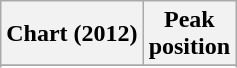<table class="wikitable sortable plainrowheaders">
<tr>
<th>Chart (2012)</th>
<th>Peak<br>position</th>
</tr>
<tr>
</tr>
<tr>
</tr>
<tr>
</tr>
<tr>
</tr>
<tr>
</tr>
</table>
